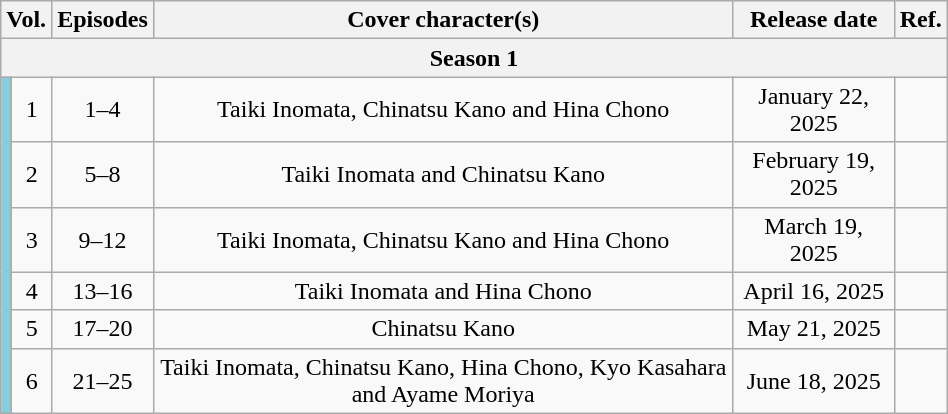<table class="wikitable" style="text-align: center; width: 50%;">
<tr>
<th colspan="2">Vol.</th>
<th>Episodes</th>
<th>Cover character(s)</th>
<th>Release date</th>
<th>Ref.</th>
</tr>
<tr>
<th colspan="6">Season 1</th>
</tr>
<tr>
<td rowspan="6" width="1%" style="background: #87CDDC;"></td>
<td>1</td>
<td>1–4</td>
<td>Taiki Inomata, Chinatsu Kano and Hina Chono</td>
<td>January 22, 2025</td>
<td></td>
</tr>
<tr>
<td>2</td>
<td>5–8</td>
<td>Taiki Inomata and Chinatsu Kano</td>
<td>February 19, 2025</td>
<td></td>
</tr>
<tr>
<td>3</td>
<td>9–12</td>
<td>Taiki Inomata, Chinatsu Kano and Hina Chono</td>
<td>March 19, 2025</td>
<td></td>
</tr>
<tr>
<td>4</td>
<td>13–16</td>
<td>Taiki Inomata and Hina Chono</td>
<td>April 16, 2025</td>
<td></td>
</tr>
<tr>
<td>5</td>
<td>17–20</td>
<td>Chinatsu Kano</td>
<td>May 21, 2025</td>
<td></td>
</tr>
<tr>
<td>6</td>
<td>21–25</td>
<td>Taiki Inomata, Chinatsu Kano, Hina Chono, Kyo Kasahara and Ayame Moriya</td>
<td>June 18, 2025</td>
<td></td>
</tr>
</table>
